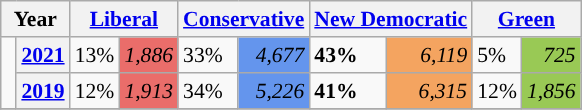<table class="wikitable" style="float:right; width:400; font-size:90%; margin-left:1em;">
<tr>
<th colspan="2" scope="col">Year</th>
<th colspan="2" scope="col"><a href='#'>Liberal</a></th>
<th colspan="2" scope="col"><a href='#'>Conservative</a></th>
<th colspan="2" scope="col"><a href='#'>New Democratic</a></th>
<th colspan="2" scope="col"><a href='#'>Green</a></th>
</tr>
<tr>
<td rowspan="2" style="width: 0.25em; background-color: "></td>
<th><a href='#'>2021</a></th>
<td>13%</td>
<td style="text-align:right; background:#EA6D6A;"><em>1,886</em></td>
<td>33%</td>
<td style="text-align:right; background:#6495ED;"><em>4,677</em></td>
<td><strong>43%</strong></td>
<td style="text-align:right; background:#F4A460;"><em>6,119</em></td>
<td>5%</td>
<td style="text-align:right; background:#99C955;"><em>725</em></td>
</tr>
<tr>
<th><a href='#'>2019</a></th>
<td>12%</td>
<td style="text-align:right; background:#EA6D6A;"><em>1,913</em></td>
<td>34%</td>
<td style="text-align:right; background:#6495ED;"><em>5,226</em></td>
<td><strong>41%</strong></td>
<td style="text-align:right; background:#F4A460;"><em>6,315</em></td>
<td>12%</td>
<td style="text-align:right; background:#99C955;"><em>1,856</em></td>
</tr>
<tr>
</tr>
</table>
